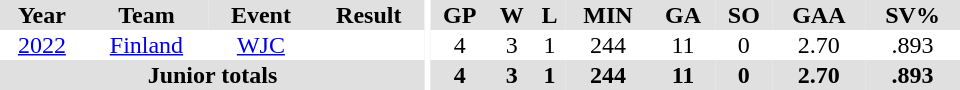<table border="0" cellpadding="1" cellspacing="0" ID="Table3" style="text-align:center; width:40em;">
<tr bgcolor="#e0e0e0">
<th>Year</th>
<th>Team</th>
<th>Event</th>
<th>Result</th>
<th rowspan="99" bgcolor="#ffffff"></th>
<th>GP</th>
<th>W</th>
<th>L</th>
<th>MIN</th>
<th>GA</th>
<th>SO</th>
<th>GAA</th>
<th>SV%</th>
</tr>
<tr>
<td><a href='#'>2022</a></td>
<td><a href='#'>Finland</a></td>
<td><a href='#'>WJC</a></td>
<td></td>
<td>4</td>
<td>3</td>
<td>1</td>
<td>244</td>
<td>11</td>
<td>0</td>
<td>2.70</td>
<td>.893</td>
</tr>
<tr bgcolor="#e0e0e0">
<th colspan="4">Junior totals</th>
<th>4</th>
<th>3</th>
<th>1</th>
<th>244</th>
<th>11</th>
<th>0</th>
<th>2.70</th>
<th>.893</th>
</tr>
</table>
